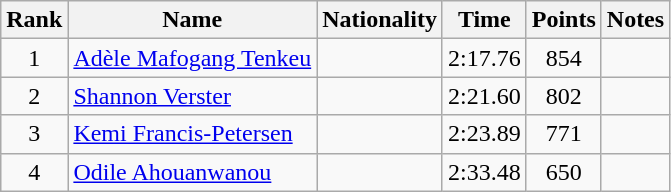<table class="wikitable sortable" style="text-align:center">
<tr>
<th>Rank</th>
<th>Name</th>
<th>Nationality</th>
<th>Time</th>
<th>Points</th>
<th>Notes</th>
</tr>
<tr>
<td>1</td>
<td align="left"><a href='#'>Adèle Mafogang Tenkeu</a></td>
<td align=left></td>
<td>2:17.76</td>
<td>854</td>
<td></td>
</tr>
<tr>
<td>2</td>
<td align="left"><a href='#'>Shannon Verster</a></td>
<td align=left></td>
<td>2:21.60</td>
<td>802</td>
<td></td>
</tr>
<tr>
<td>3</td>
<td align="left"><a href='#'>Kemi Francis-Petersen</a></td>
<td align=left></td>
<td>2:23.89</td>
<td>771</td>
<td></td>
</tr>
<tr>
<td>4</td>
<td align="left"><a href='#'>Odile Ahouanwanou</a></td>
<td align=left></td>
<td>2:33.48</td>
<td>650</td>
<td></td>
</tr>
</table>
